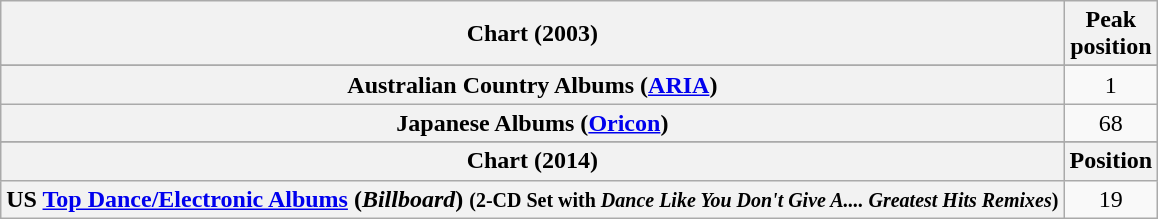<table class="wikitable sortable plainrowheaders" style="text-align:center">
<tr>
<th align="left">Chart (2003)</th>
<th align="left">Peak<br>position</th>
</tr>
<tr>
</tr>
<tr>
<th scope="row">Australian Country Albums (<a href='#'>ARIA</a>)</th>
<td>1</td>
</tr>
<tr>
<th scope="row">Japanese Albums (<a href='#'>Oricon</a>)</th>
<td>68</td>
</tr>
<tr>
</tr>
<tr>
</tr>
<tr>
</tr>
<tr>
<th align="left">Chart (2014)</th>
<th align="left">Position</th>
</tr>
<tr>
<th scope="row">US <a href='#'>Top Dance/Electronic Albums</a> (<em>Billboard</em>) <small>(2-CD Set with <em>Dance Like You Don't Give A.... Greatest Hits Remixes</em>)</small></th>
<td>19</td>
</tr>
</table>
